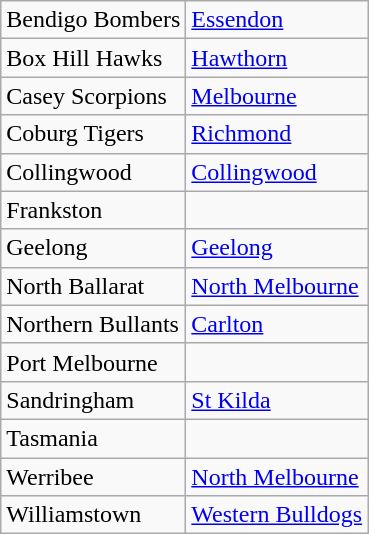<table class="wikitable">
<tr>
<td>Bendigo Bombers</td>
<td><a href='#'>Essendon</a></td>
</tr>
<tr>
<td>Box Hill Hawks</td>
<td><a href='#'>Hawthorn</a></td>
</tr>
<tr>
<td>Casey Scorpions</td>
<td><a href='#'>Melbourne</a></td>
</tr>
<tr>
<td>Coburg Tigers</td>
<td><a href='#'>Richmond</a></td>
</tr>
<tr>
<td>Collingwood</td>
<td><a href='#'>Collingwood</a></td>
</tr>
<tr>
<td>Frankston</td>
<td></td>
</tr>
<tr>
<td>Geelong</td>
<td><a href='#'>Geelong</a></td>
</tr>
<tr>
<td>North Ballarat</td>
<td><a href='#'>North Melbourne</a></td>
</tr>
<tr>
<td>Northern Bullants</td>
<td><a href='#'>Carlton</a></td>
</tr>
<tr>
<td>Port Melbourne</td>
<td></td>
</tr>
<tr>
<td>Sandringham</td>
<td><a href='#'>St Kilda</a></td>
</tr>
<tr>
<td>Tasmania</td>
<td></td>
</tr>
<tr>
<td>Werribee</td>
<td><a href='#'>North Melbourne</a></td>
</tr>
<tr>
<td>Williamstown</td>
<td><a href='#'>Western Bulldogs</a></td>
</tr>
</table>
